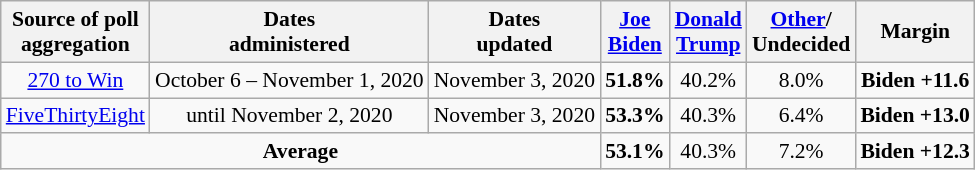<table class="wikitable sortable" style="text-align:center;font-size:90%;line-height:17px">
<tr>
<th>Source of poll<br>aggregation</th>
<th>Dates<br> administered</th>
<th>Dates<br> updated</th>
<th class="unsortable"><a href='#'>Joe<br>Biden</a><br><small></small></th>
<th class="unsortable"><a href='#'>Donald<br>Trump</a><br><small></small></th>
<th class="unsortable"><a href='#'>Other</a>/<br>Undecided<br></th>
<th>Margin</th>
</tr>
<tr>
<td><a href='#'>270 to Win</a></td>
<td>October 6 – November 1, 2020</td>
<td>November 3, 2020</td>
<td><strong>51.8%</strong></td>
<td>40.2%</td>
<td>8.0%</td>
<td><strong>Biden +11.6</strong><br></td>
</tr>
<tr>
<td><a href='#'>FiveThirtyEight</a></td>
<td>until November 2, 2020</td>
<td>November 3, 2020</td>
<td><strong>53.3%</strong></td>
<td>40.3%</td>
<td>6.4%</td>
<td><strong>Biden +13.0</strong></td>
</tr>
<tr>
<td colspan="3"><strong>Average</strong></td>
<td><strong>53.1%</strong></td>
<td>40.3%</td>
<td>7.2%</td>
<td><strong>Biden +12.3</strong></td>
</tr>
</table>
